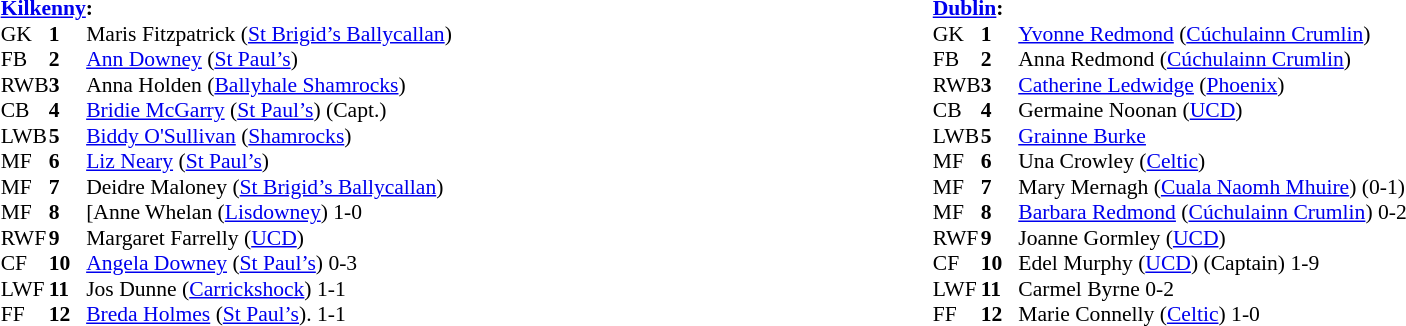<table width="100%">
<tr>
<td valign="top"></td>
<td valign="top" width="50%"><br><table style="font-size: 90%" cellspacing="0" cellpadding="0" align=center>
<tr>
<td colspan="4"><strong><a href='#'>Kilkenny</a>:</strong></td>
</tr>
<tr>
<th width="25"></th>
<th width="25"></th>
</tr>
<tr>
<td>GK</td>
<td><strong>1</strong></td>
<td>Maris Fitzpatrick (<a href='#'>St Brigid’s Ballycallan</a>)</td>
</tr>
<tr>
<td>FB</td>
<td><strong>2</strong></td>
<td><a href='#'>Ann Downey</a> (<a href='#'>St Paul’s</a>)</td>
</tr>
<tr>
<td>RWB</td>
<td><strong>3</strong></td>
<td>Anna Holden (<a href='#'>Ballyhale Shamrocks</a>)</td>
</tr>
<tr>
<td>CB</td>
<td><strong>4</strong></td>
<td><a href='#'>Bridie McGarry</a> (<a href='#'>St Paul’s</a>) (Capt.)</td>
</tr>
<tr>
<td>LWB</td>
<td><strong>5</strong></td>
<td><a href='#'>Biddy O'Sullivan</a> (<a href='#'>Shamrocks</a>)</td>
</tr>
<tr>
<td>MF</td>
<td><strong>6</strong></td>
<td><a href='#'>Liz Neary</a> (<a href='#'>St Paul’s</a>)</td>
</tr>
<tr>
<td>MF</td>
<td><strong>7</strong></td>
<td>Deidre Maloney (<a href='#'>St Brigid’s Ballycallan</a>)</td>
</tr>
<tr>
<td>MF</td>
<td><strong>8</strong></td>
<td>[Anne Whelan (<a href='#'>Lisdowney</a>) 1-0</td>
</tr>
<tr>
<td>RWF</td>
<td><strong>9</strong></td>
<td>Margaret Farrelly (<a href='#'>UCD</a>)</td>
</tr>
<tr>
<td>CF</td>
<td><strong>10</strong></td>
<td><a href='#'>Angela Downey</a> (<a href='#'>St Paul’s</a>) 0-3</td>
</tr>
<tr>
<td>LWF</td>
<td><strong>11</strong></td>
<td>Jos Dunne (<a href='#'>Carrickshock</a>) 1-1</td>
</tr>
<tr>
<td>FF</td>
<td><strong>12</strong></td>
<td><a href='#'>Breda Holmes</a> (<a href='#'>St Paul’s</a>). 1-1</td>
</tr>
<tr>
</tr>
</table>
</td>
<td valign="top" width="50%"><br><table style="font-size: 90%" cellspacing="0" cellpadding="0" align=center>
<tr>
<td colspan="4"><strong><a href='#'>Dublin</a>:</strong></td>
</tr>
<tr>
<th width="25"></th>
<th width="25"></th>
</tr>
<tr>
<td>GK</td>
<td><strong>1</strong></td>
<td><a href='#'>Yvonne Redmond</a> (<a href='#'>Cúchulainn Crumlin</a>)</td>
</tr>
<tr>
<td>FB</td>
<td><strong>2</strong></td>
<td>Anna Redmond (<a href='#'>Cúchulainn Crumlin</a>)</td>
</tr>
<tr>
<td>RWB</td>
<td><strong>3</strong></td>
<td><a href='#'>Catherine Ledwidge</a> (<a href='#'>Phoenix</a>)</td>
</tr>
<tr>
<td>CB</td>
<td><strong>4</strong></td>
<td>Germaine Noonan (<a href='#'>UCD</a>)</td>
</tr>
<tr>
<td>LWB</td>
<td><strong>5</strong></td>
<td><a href='#'>Grainne Burke</a></td>
</tr>
<tr>
<td>MF</td>
<td><strong>6</strong></td>
<td>Una Crowley (<a href='#'>Celtic</a>)</td>
</tr>
<tr>
<td>MF</td>
<td><strong>7</strong></td>
<td>Mary Mernagh (<a href='#'>Cuala Naomh Mhuire</a>) (0-1)</td>
</tr>
<tr>
<td>MF</td>
<td><strong>8</strong></td>
<td><a href='#'>Barbara Redmond</a> (<a href='#'>Cúchulainn Crumlin</a>) 0-2</td>
</tr>
<tr>
<td>RWF</td>
<td><strong>9</strong></td>
<td>Joanne Gormley (<a href='#'>UCD</a>)</td>
</tr>
<tr>
<td>CF</td>
<td><strong>10</strong></td>
<td>Edel Murphy (<a href='#'>UCD</a>) (Captain) 1-9</td>
</tr>
<tr>
<td>LWF</td>
<td><strong>11</strong></td>
<td>Carmel Byrne 0-2</td>
</tr>
<tr>
<td>FF</td>
<td><strong>12</strong></td>
<td>Marie Connelly (<a href='#'>Celtic</a>) 1-0</td>
</tr>
<tr>
</tr>
</table>
</td>
</tr>
</table>
